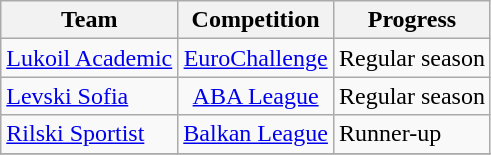<table class="wikitable sortable">
<tr>
<th>Team</th>
<th>Competition</th>
<th>Progress</th>
</tr>
<tr>
<td><a href='#'>Lukoil Academic</a></td>
<td align="center"><a href='#'>EuroChallenge</a></td>
<td>Regular season</td>
</tr>
<tr>
<td><a href='#'>Levski Sofia</a></td>
<td align="center"><a href='#'>ABA League</a></td>
<td>Regular season</td>
</tr>
<tr>
<td><a href='#'>Rilski Sportist</a></td>
<td align="center"><a href='#'>Balkan League</a></td>
<td>Runner-up</td>
</tr>
<tr>
</tr>
</table>
